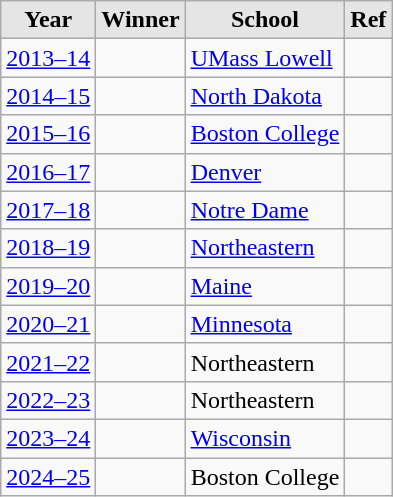<table class="wikitable sortable">
<tr>
<th style="background:#e5e5e5;">Year</th>
<th style="background:#e5e5e5;">Winner</th>
<th style="background:#e5e5e5;">School</th>
<th style="background:#e5e5e5;">Ref</th>
</tr>
<tr>
<td><a href='#'>2013–14</a></td>
<td></td>
<td><a href='#'>UMass Lowell</a></td>
<td></td>
</tr>
<tr>
<td><a href='#'>2014–15</a></td>
<td></td>
<td><a href='#'>North Dakota</a></td>
<td></td>
</tr>
<tr>
<td><a href='#'>2015–16</a></td>
<td></td>
<td><a href='#'>Boston College</a></td>
<td></td>
</tr>
<tr>
<td><a href='#'>2016–17</a></td>
<td></td>
<td><a href='#'>Denver</a></td>
<td></td>
</tr>
<tr>
<td><a href='#'>2017–18</a></td>
<td></td>
<td><a href='#'>Notre Dame</a></td>
<td></td>
</tr>
<tr>
<td><a href='#'>2018–19</a></td>
<td></td>
<td><a href='#'>Northeastern</a></td>
<td></td>
</tr>
<tr>
<td><a href='#'>2019–20</a></td>
<td></td>
<td><a href='#'>Maine</a></td>
<td></td>
</tr>
<tr>
<td><a href='#'>2020–21</a></td>
<td></td>
<td><a href='#'>Minnesota</a></td>
<td></td>
</tr>
<tr>
<td><a href='#'>2021–22</a></td>
<td></td>
<td>Northeastern</td>
<td></td>
</tr>
<tr>
<td><a href='#'>2022–23</a></td>
<td></td>
<td>Northeastern</td>
<td></td>
</tr>
<tr>
<td><a href='#'>2023–24</a></td>
<td></td>
<td><a href='#'>Wisconsin</a></td>
<td></td>
</tr>
<tr>
<td><a href='#'>2024–25</a></td>
<td></td>
<td>Boston College</td>
<td></td>
</tr>
</table>
